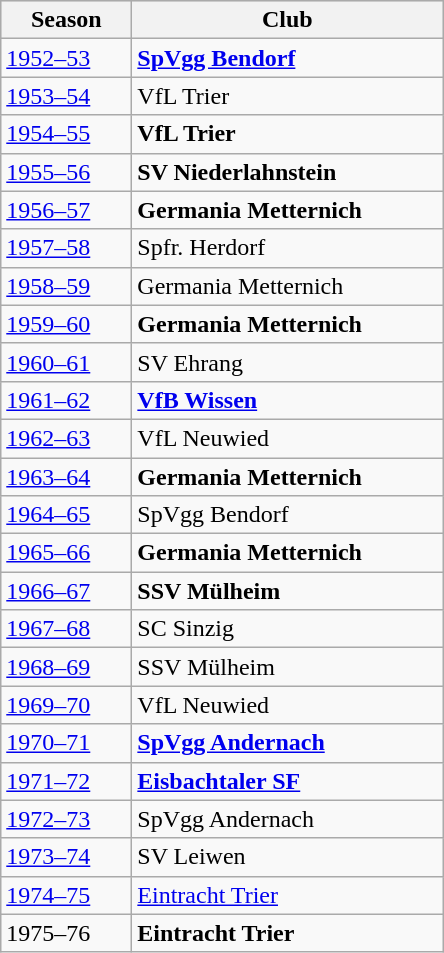<table class="wikitable">
<tr align="center" bgcolor="#dfdfdf">
<th width="80">Season</th>
<th width="200">Club</th>
</tr>
<tr>
<td><a href='#'>1952–53</a></td>
<td><strong><a href='#'>SpVgg Bendorf</a></strong></td>
</tr>
<tr>
<td><a href='#'>1953–54</a></td>
<td>VfL Trier</td>
</tr>
<tr>
<td><a href='#'>1954–55</a></td>
<td><strong>VfL Trier</strong></td>
</tr>
<tr>
<td><a href='#'>1955–56</a></td>
<td><strong>SV Niederlahnstein</strong></td>
</tr>
<tr>
<td><a href='#'>1956–57</a></td>
<td><strong>Germania Metternich</strong></td>
</tr>
<tr>
<td><a href='#'>1957–58</a></td>
<td>Spfr. Herdorf</td>
</tr>
<tr>
<td><a href='#'>1958–59</a></td>
<td>Germania Metternich</td>
</tr>
<tr>
<td><a href='#'>1959–60</a></td>
<td><strong>Germania Metternich</strong></td>
</tr>
<tr>
<td><a href='#'>1960–61</a></td>
<td>SV Ehrang</td>
</tr>
<tr>
<td><a href='#'>1961–62</a></td>
<td><strong><a href='#'>VfB Wissen</a></strong></td>
</tr>
<tr>
<td><a href='#'>1962–63</a></td>
<td>VfL Neuwied</td>
</tr>
<tr>
<td><a href='#'>1963–64</a></td>
<td><strong>Germania Metternich</strong></td>
</tr>
<tr>
<td><a href='#'>1964–65</a></td>
<td>SpVgg Bendorf</td>
</tr>
<tr>
<td><a href='#'>1965–66</a></td>
<td><strong>Germania Metternich</strong></td>
</tr>
<tr>
<td><a href='#'>1966–67</a></td>
<td><strong>SSV Mülheim</strong></td>
</tr>
<tr>
<td><a href='#'>1967–68</a></td>
<td>SC Sinzig</td>
</tr>
<tr>
<td><a href='#'>1968–69</a></td>
<td>SSV Mülheim</td>
</tr>
<tr>
<td><a href='#'>1969–70</a></td>
<td>VfL Neuwied</td>
</tr>
<tr>
<td><a href='#'>1970–71</a></td>
<td><strong><a href='#'>SpVgg Andernach</a></strong></td>
</tr>
<tr>
<td><a href='#'>1971–72</a></td>
<td><strong><a href='#'>Eisbachtaler SF</a></strong></td>
</tr>
<tr>
<td><a href='#'>1972–73</a></td>
<td>SpVgg Andernach</td>
</tr>
<tr>
<td><a href='#'>1973–74</a></td>
<td>SV Leiwen</td>
</tr>
<tr>
<td><a href='#'>1974–75</a></td>
<td><a href='#'>Eintracht Trier</a></td>
</tr>
<tr>
<td>1975–76</td>
<td><strong>Eintracht Trier</strong></td>
</tr>
</table>
